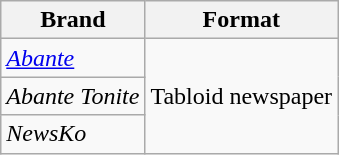<table class="wikitable">
<tr>
<th>Brand</th>
<th>Format</th>
</tr>
<tr>
<td><em><a href='#'>Abante</a></em></td>
<td rowspan="3">Tabloid newspaper</td>
</tr>
<tr>
<td><em>Abante Tonite</em></td>
</tr>
<tr>
<td><em>NewsKo</em></td>
</tr>
</table>
